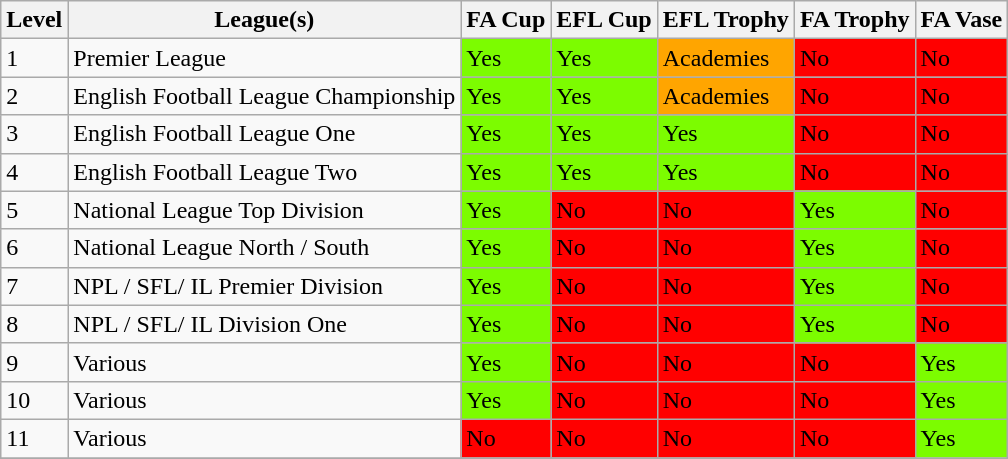<table class="wikitable">
<tr>
<th>Level</th>
<th>League(s)</th>
<th>FA Cup</th>
<th>EFL Cup</th>
<th>EFL Trophy</th>
<th>FA Trophy</th>
<th>FA Vase</th>
</tr>
<tr>
<td>1</td>
<td>Premier League</td>
<td style="background:LawnGreen;">Yes</td>
<td style="background:LawnGreen;">Yes</td>
<td style="background:Orange;">Academies</td>
<td style="background:Red;">No</td>
<td style="background:Red;">No</td>
</tr>
<tr>
<td>2</td>
<td>English Football League Championship</td>
<td style="background:LawnGreen;">Yes</td>
<td style="background:LawnGreen;">Yes</td>
<td style="background:Orange;">Academies</td>
<td style="background:Red;">No</td>
<td style="background:Red;">No</td>
</tr>
<tr>
<td>3</td>
<td>English Football League One</td>
<td style="background:LawnGreen;">Yes</td>
<td style="background:LawnGreen;">Yes</td>
<td style="background:LawnGreen;">Yes</td>
<td style="background:Red;">No</td>
<td style="background:Red;">No</td>
</tr>
<tr>
<td>4</td>
<td>English Football League Two</td>
<td style="background:LawnGreen;">Yes</td>
<td style="background:LawnGreen;">Yes</td>
<td style="background:LawnGreen;">Yes</td>
<td style="background:Red;">No</td>
<td style="background:Red;">No</td>
</tr>
<tr>
<td>5</td>
<td>National League Top Division</td>
<td style="background:LawnGreen;">Yes</td>
<td style="background:Red;">No</td>
<td style="background:Red;">No</td>
<td style="background:LawnGreen;">Yes</td>
<td style="background:Red;">No</td>
</tr>
<tr>
<td>6</td>
<td>National League North / South</td>
<td style="background:LawnGreen;">Yes</td>
<td style="background:Red;">No</td>
<td style="background:Red;">No</td>
<td style="background:LawnGreen;">Yes</td>
<td style="background:Red;">No</td>
</tr>
<tr>
<td>7</td>
<td>NPL / SFL/ IL Premier Division</td>
<td style="background:LawnGreen;">Yes</td>
<td style="background:Red;">No</td>
<td style="background:Red;">No</td>
<td style="background:LawnGreen;">Yes</td>
<td style="background:Red;">No</td>
</tr>
<tr>
<td>8</td>
<td>NPL / SFL/ IL Division One</td>
<td style="background:LawnGreen;">Yes</td>
<td style="background:Red;">No</td>
<td style="background:Red;">No</td>
<td style="background:LawnGreen;">Yes</td>
<td style="background:Red;">No</td>
</tr>
<tr>
<td>9</td>
<td>Various</td>
<td style="background:LawnGreen;">Yes</td>
<td style="background:Red;">No</td>
<td style="background:Red;">No</td>
<td style="background:Red;">No</td>
<td style="background:LawnGreen;">Yes</td>
</tr>
<tr>
<td>10</td>
<td>Various</td>
<td style="background:LawnGreen;">Yes</td>
<td style="background:Red;">No</td>
<td style="background:Red;">No</td>
<td style="background:Red;">No</td>
<td style="background:LawnGreen;">Yes</td>
</tr>
<tr>
<td>11</td>
<td>Various</td>
<td style="background:Red;">No</td>
<td style="background:Red;">No</td>
<td style="background:Red;">No</td>
<td style="background:Red;">No</td>
<td style="background:LawnGreen;">Yes</td>
</tr>
<tr>
</tr>
</table>
